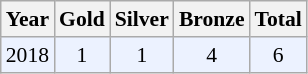<table class="sortable wikitable" style="font-size: 90%;">
<tr>
<th>Year</th>
<th>Gold</th>
<th>Silver</th>
<th>Bronze</th>
<th>Total</th>
</tr>
<tr style="background:#ECF2FF">
<td align="center">2018</td>
<td align="center">1</td>
<td align="center">1</td>
<td align="center">4</td>
<td align="center">6</td>
</tr>
</table>
